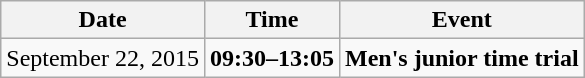<table class="wikitable">
<tr>
<th>Date</th>
<th>Time</th>
<th>Event</th>
</tr>
<tr>
<td>September 22, 2015</td>
<td><strong>09:30–13:05</strong></td>
<td><strong>Men's junior time trial</strong></td>
</tr>
</table>
